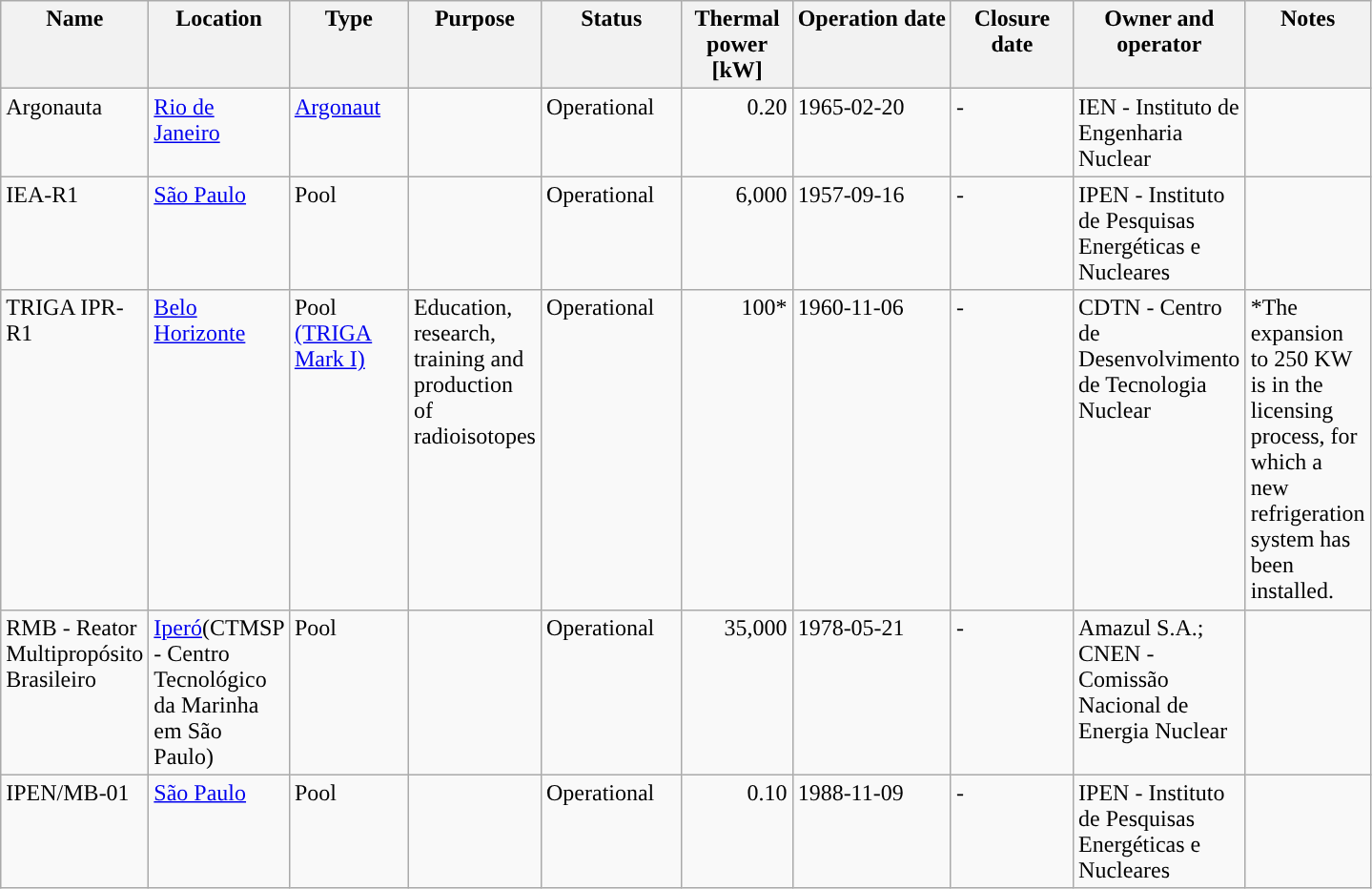<table class="wikitable" >
<tr valign="top">
<th width="80">Name</th>
<th width="65">Location</th>
<th width="76">Type</th>
<th width="65">Purpose</th>
<th width="91">Status</th>
<th width="70“">Thermal power [kW]</th>
<th width=„67“>Operation date</th>
<th width="78“">Closure date</th>
<th width="113“">Owner and operator</th>
<th width="65">Notes</th>
</tr>
<tr valign="top">
<td>Argonauta</td>
<td><a href='#'>Rio de Janeiro</a></td>
<td><a href='#'>Argonaut</a></td>
<td></td>
<td>Operational</td>
<td align="right">0.20</td>
<td>1965-02-20</td>
<td>-</td>
<td>IEN - Instituto de Engenharia Nuclear</td>
<td></td>
</tr>
<tr valign="top">
<td>IEA-R1</td>
<td><a href='#'>São Paulo</a></td>
<td>Pool</td>
<td></td>
<td>Operational</td>
<td align="right">6,000</td>
<td>1957-09-16</td>
<td>-</td>
<td>IPEN - Instituto de Pesquisas Energéticas e Nucleares</td>
<td></td>
</tr>
<tr valign="top">
<td>TRIGA IPR-R1</td>
<td><a href='#'>Belo Horizonte</a></td>
<td>Pool <a href='#'>(TRIGA Mark I)</a></td>
<td>Education, research, training and production of radioisotopes</td>
<td>Operational</td>
<td align="right">100*</td>
<td>1960-11-06</td>
<td>-</td>
<td>CDTN - Centro de Desenvolvimento de Tecnologia Nuclear</td>
<td>*The expansion to 250 KW is in the licensing process, for which a new refrigeration system has been installed.</td>
</tr>
<tr valign="top">
<td>RMB - Reator Multipropósito Brasileiro</td>
<td><a href='#'>Iperó</a>(CTMSP - Centro Tecnológico da Marinha em São Paulo)</td>
<td>Pool</td>
<td></td>
<td>Operational</td>
<td align="right">35,000</td>
<td>1978-05-21</td>
<td>-</td>
<td>Amazul S.A.;<br>CNEN - Comissão Nacional de Energia Nuclear</td>
<td></td>
</tr>
<tr valign="top">
<td>IPEN/MB-01</td>
<td><a href='#'>São Paulo</a></td>
<td>Pool</td>
<td></td>
<td>Operational</td>
<td align="right">0.10</td>
<td>1988-11-09</td>
<td>-</td>
<td>IPEN - Instituto de Pesquisas Energéticas e Nucleares</td>
<td></td>
</tr>
</table>
